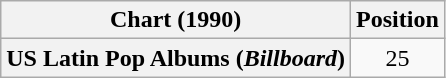<table class="wikitable plainrowheaders" style="text-align:center">
<tr>
<th>Chart (1990)</th>
<th>Position</th>
</tr>
<tr>
<th scope="row" style="text-align:left;">US Latin Pop Albums (<em>Billboard</em>)</th>
<td style="text-align:center;">25</td>
</tr>
</table>
